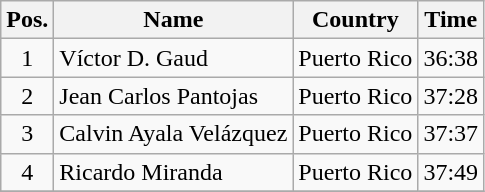<table class="wikitable sortable">
<tr>
<th>Pos.</th>
<th>Name</th>
<th>Country</th>
<th>Time</th>
</tr>
<tr>
<td align="center">1</td>
<td>Víctor D. Gaud</td>
<td>Puerto Rico</td>
<td align="right">36:38</td>
</tr>
<tr>
<td align="center">2</td>
<td>Jean Carlos Pantojas</td>
<td>Puerto Rico</td>
<td align="right">37:28</td>
</tr>
<tr>
<td align="center">3</td>
<td>Calvin Ayala Velázquez</td>
<td>Puerto Rico</td>
<td align="right">37:37</td>
</tr>
<tr>
<td align="center">4</td>
<td>Ricardo Miranda</td>
<td>Puerto Rico</td>
<td align="right">37:49</td>
</tr>
<tr>
</tr>
</table>
